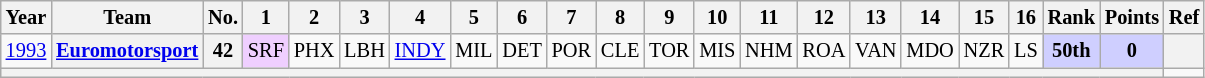<table class="wikitable" style="text-align:center; font-size:85%">
<tr>
<th>Year</th>
<th>Team</th>
<th>No.</th>
<th>1</th>
<th>2</th>
<th>3</th>
<th>4</th>
<th>5</th>
<th>6</th>
<th>7</th>
<th>8</th>
<th>9</th>
<th>10</th>
<th>11</th>
<th>12</th>
<th>13</th>
<th>14</th>
<th>15</th>
<th>16</th>
<th>Rank</th>
<th>Points</th>
<th>Ref</th>
</tr>
<tr>
<td><a href='#'>1993</a></td>
<th><a href='#'>Euromotorsport</a></th>
<th>42</th>
<td style="background:#EFCFFF;">SRF<br></td>
<td>PHX</td>
<td>LBH</td>
<td><a href='#'>INDY</a></td>
<td>MIL</td>
<td>DET</td>
<td>POR</td>
<td>CLE</td>
<td>TOR</td>
<td>MIS</td>
<td>NHM</td>
<td>ROA</td>
<td>VAN</td>
<td>MDO</td>
<td>NZR</td>
<td>LS</td>
<td style="background:#CFCFFF;"><strong>50th</strong></td>
<td style="background:#CFCFFF;"><strong>0</strong></td>
<th></th>
</tr>
<tr>
<th colspan="21"></th>
</tr>
</table>
